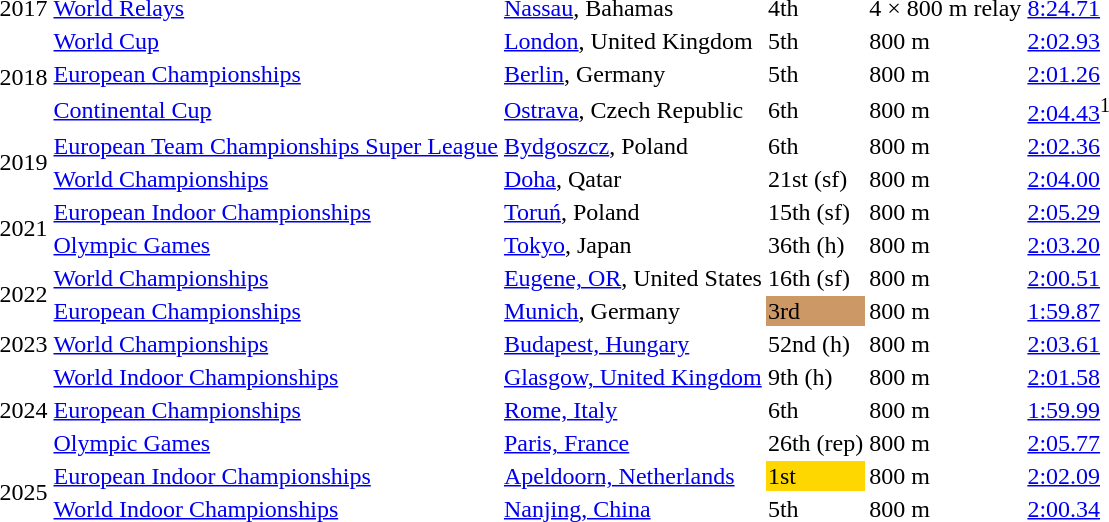<table>
<tr>
<td>2017</td>
<td><a href='#'>World Relays</a></td>
<td><a href='#'>Nassau</a>, Bahamas</td>
<td>4th</td>
<td>4 × 800 m relay</td>
<td><a href='#'>8:24.71</a></td>
</tr>
<tr>
<td rowspan=3>2018</td>
<td><a href='#'>World Cup</a></td>
<td><a href='#'>London</a>, United Kingdom</td>
<td>5th</td>
<td>800 m</td>
<td><a href='#'>2:02.93</a></td>
</tr>
<tr>
<td><a href='#'>European Championships</a></td>
<td><a href='#'>Berlin</a>, Germany</td>
<td>5th</td>
<td>800 m</td>
<td><a href='#'>2:01.26</a></td>
</tr>
<tr>
<td><a href='#'>Continental Cup</a></td>
<td><a href='#'>Ostrava</a>, Czech Republic</td>
<td>6th</td>
<td>800 m</td>
<td><a href='#'>2:04.43</a><sup>1</sup></td>
</tr>
<tr>
<td rowspan=2>2019</td>
<td><a href='#'>European Team Championships Super League</a></td>
<td><a href='#'>Bydgoszcz</a>, Poland</td>
<td>6th</td>
<td>800 m</td>
<td><a href='#'>2:02.36</a> </td>
</tr>
<tr>
<td><a href='#'>World Championships</a></td>
<td><a href='#'>Doha</a>, Qatar</td>
<td>21st (sf)</td>
<td>800 m</td>
<td><a href='#'>2:04.00</a></td>
</tr>
<tr>
<td rowspan=2>2021</td>
<td><a href='#'>European Indoor Championships</a></td>
<td><a href='#'>Toruń</a>, Poland</td>
<td>15th (sf)</td>
<td>800 m</td>
<td><a href='#'>2:05.29</a></td>
</tr>
<tr>
<td><a href='#'>Olympic Games</a></td>
<td><a href='#'>Tokyo</a>, Japan</td>
<td>36th (h)</td>
<td>800 m</td>
<td><a href='#'>2:03.20</a></td>
</tr>
<tr>
<td rowspan=2>2022</td>
<td><a href='#'>World Championships</a></td>
<td><a href='#'>Eugene, OR</a>, United States</td>
<td>16th (sf)</td>
<td>800 m</td>
<td><a href='#'>2:00.51</a></td>
</tr>
<tr>
<td><a href='#'>European Championships</a></td>
<td><a href='#'>Munich</a>, Germany</td>
<td bgcolor=cc9966>3rd</td>
<td>800 m</td>
<td><a href='#'>1:59.87</a></td>
</tr>
<tr>
<td>2023</td>
<td><a href='#'>World Championships</a></td>
<td><a href='#'>Budapest, Hungary</a></td>
<td>52nd (h)</td>
<td>800 m</td>
<td><a href='#'>2:03.61</a></td>
</tr>
<tr>
<td rowspan=3>2024</td>
<td><a href='#'>World Indoor Championships</a></td>
<td><a href='#'>Glasgow, United Kingdom</a></td>
<td>9th (h)</td>
<td>800 m</td>
<td><a href='#'>2:01.58</a></td>
</tr>
<tr>
<td><a href='#'>European Championships</a></td>
<td><a href='#'>Rome, Italy</a></td>
<td>6th</td>
<td>800 m</td>
<td><a href='#'>1:59.99</a></td>
</tr>
<tr>
<td><a href='#'>Olympic Games</a></td>
<td><a href='#'>Paris, France</a></td>
<td>26th (rep)</td>
<td>800 m</td>
<td><a href='#'>2:05.77</a></td>
</tr>
<tr>
<td rowspan=2>2025</td>
<td><a href='#'>European Indoor Championships</a></td>
<td><a href='#'>Apeldoorn, Netherlands</a></td>
<td bgcolor=gold>1st</td>
<td>800 m</td>
<td><a href='#'>2:02.09</a></td>
</tr>
<tr>
<td><a href='#'>World Indoor Championships</a></td>
<td><a href='#'>Nanjing, China</a></td>
<td>5th</td>
<td>800 m</td>
<td><a href='#'>2:00.34</a></td>
</tr>
</table>
